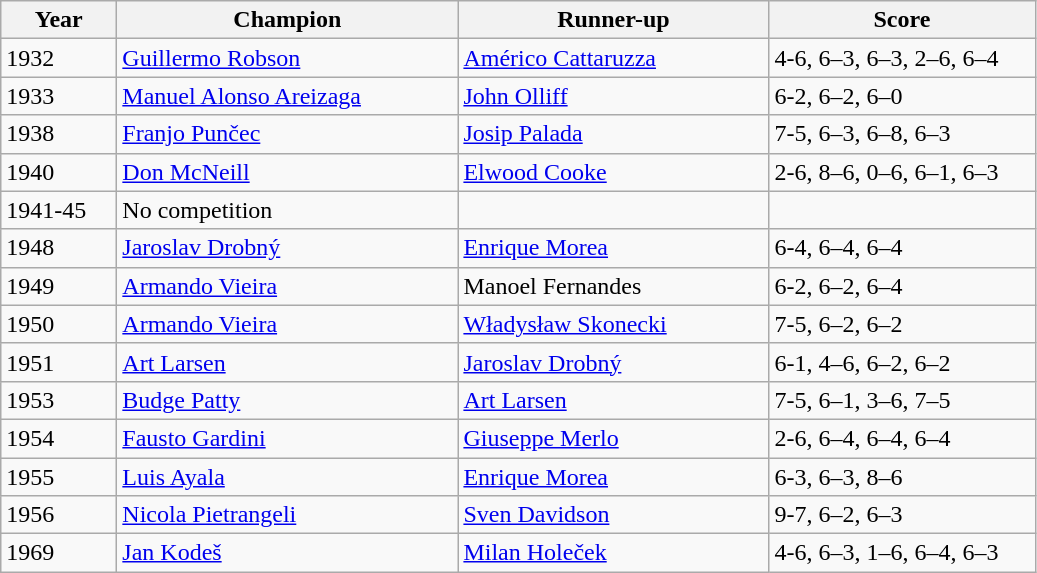<table class=wikitable>
<tr>
<th style="width:70px">Year</th>
<th style="width:220px">Champion</th>
<th style="width:200px">Runner-up</th>
<th style="width:170px" class="unsortable">Score</th>
</tr>
<tr>
<td>1932</td>
<td> <a href='#'>Guillermo Robson</a></td>
<td> <a href='#'>Américo Cattaruzza</a></td>
<td>4-6, 6–3, 6–3, 2–6, 6–4</td>
</tr>
<tr>
<td>1933</td>
<td> <a href='#'>Manuel Alonso Areizaga</a></td>
<td> <a href='#'>John Olliff</a></td>
<td>6-2, 6–2, 6–0</td>
</tr>
<tr>
<td>1938</td>
<td> <a href='#'>Franjo Punčec</a></td>
<td> <a href='#'>Josip Palada</a></td>
<td>7-5, 6–3, 6–8, 6–3</td>
</tr>
<tr>
<td>1940</td>
<td> <a href='#'>Don McNeill</a></td>
<td> <a href='#'>Elwood Cooke</a></td>
<td>2-6, 8–6, 0–6, 6–1, 6–3</td>
</tr>
<tr>
<td>1941-45</td>
<td>No competition</td>
<td></td>
<td></td>
</tr>
<tr>
<td>1948</td>
<td> <a href='#'>Jaroslav Drobný</a></td>
<td> <a href='#'>Enrique Morea</a></td>
<td>6-4, 6–4, 6–4</td>
</tr>
<tr>
<td>1949</td>
<td> <a href='#'>Armando Vieira</a></td>
<td> Manoel Fernandes</td>
<td>6-2, 6–2, 6–4</td>
</tr>
<tr>
<td>1950</td>
<td> <a href='#'>Armando Vieira</a></td>
<td> <a href='#'>Władysław Skonecki</a></td>
<td>7-5, 6–2, 6–2</td>
</tr>
<tr>
<td>1951</td>
<td> <a href='#'>Art Larsen</a></td>
<td> <a href='#'>Jaroslav Drobný</a></td>
<td>6-1, 4–6, 6–2, 6–2</td>
</tr>
<tr>
<td>1953</td>
<td> <a href='#'>Budge Patty</a></td>
<td> <a href='#'>Art Larsen</a></td>
<td>7-5, 6–1, 3–6, 7–5</td>
</tr>
<tr>
<td>1954</td>
<td> <a href='#'>Fausto Gardini</a></td>
<td> <a href='#'>Giuseppe Merlo</a></td>
<td>2-6, 6–4, 6–4, 6–4</td>
</tr>
<tr>
<td>1955</td>
<td> <a href='#'>Luis Ayala</a></td>
<td> <a href='#'>Enrique Morea</a></td>
<td>6-3, 6–3, 8–6</td>
</tr>
<tr>
<td>1956</td>
<td> <a href='#'>Nicola Pietrangeli</a></td>
<td> <a href='#'>Sven Davidson</a></td>
<td>9-7, 6–2, 6–3</td>
</tr>
<tr>
<td>1969</td>
<td> <a href='#'>Jan Kodeš</a></td>
<td> <a href='#'>Milan Holeček</a></td>
<td>4-6, 6–3, 1–6, 6–4, 6–3</td>
</tr>
</table>
